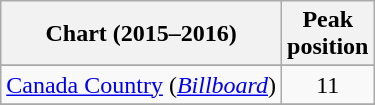<table class="wikitable sortable">
<tr>
<th>Chart (2015–2016)</th>
<th>Peak<br>position</th>
</tr>
<tr>
</tr>
<tr>
<td><a href='#'>Canada Country</a> (<a href='#'><em>Billboard</em></a>)</td>
<td style="text-align:center;">11</td>
</tr>
<tr>
</tr>
<tr>
</tr>
<tr>
</tr>
</table>
